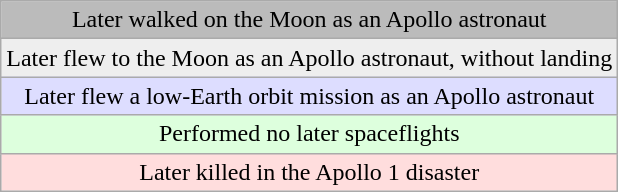<table class="wikitable" style="text-align: center;">
<tr>
<td style="background: #BBBBBB;">Later walked on the Moon as an Apollo astronaut</td>
</tr>
<tr>
<td style="background: #EEEEEE;">Later flew to the Moon as an Apollo astronaut, without landing</td>
</tr>
<tr>
<td style="background: #DDDDFF;">Later flew a low-Earth orbit mission as an Apollo astronaut</td>
</tr>
<tr>
<td style="background: #DDFFDD;">Performed no later spaceflights</td>
</tr>
<tr>
<td style="background: #FFDDDD;">Later killed in the Apollo 1 disaster</td>
</tr>
</table>
